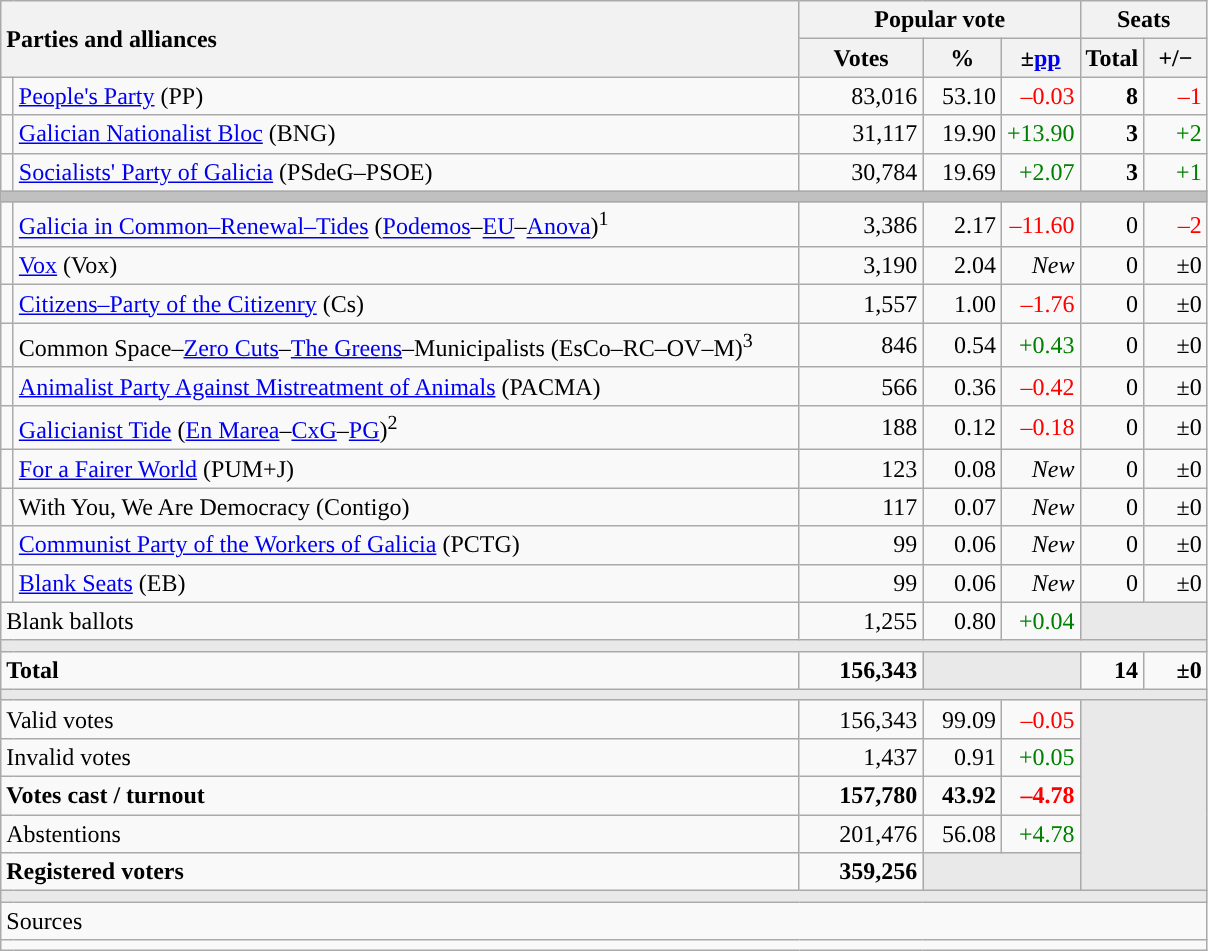<table class="wikitable" style="text-align:right;">
<tr>
<th style="text-align:left;" rowspan="2" colspan="2" width="525">Parties and alliances</th>
<th colspan="3">Popular vote</th>
<th colspan="2">Seats</th>
</tr>
<tr>
<th width="75">Votes</th>
<th width="45">%</th>
<th width="45">±<a href='#'>pp</a></th>
<th width="35">Total</th>
<th width="35">+/−</th>
</tr>
<tr>
<td width="1" style="color:inherit;background:"></td>
<td align="left"><a href='#'>People's Party</a> (PP)</td>
<td>83,016</td>
<td>53.10</td>
<td style="color:red;">–0.03</td>
<td><strong>8</strong></td>
<td style="color:red;">–1</td>
</tr>
<tr>
<td style="color:inherit;background:"></td>
<td align="left"><a href='#'>Galician Nationalist Bloc</a> (BNG)</td>
<td>31,117</td>
<td>19.90</td>
<td style="color:green;">+13.90</td>
<td><strong>3</strong></td>
<td style="color:green;">+2</td>
</tr>
<tr>
<td style="color:inherit;background:"></td>
<td align="left"><a href='#'>Socialists' Party of Galicia</a> (PSdeG–PSOE)</td>
<td>30,784</td>
<td>19.69</td>
<td style="color:green;">+2.07</td>
<td><strong>3</strong></td>
<td style="color:green;">+1</td>
</tr>
<tr>
<td colspan="7" bgcolor="#C0C0C0"></td>
</tr>
<tr>
<td style="color:inherit;background:"></td>
<td align="left"><a href='#'>Galicia in Common–Renewal–Tides</a> (<a href='#'>Podemos</a>–<a href='#'>EU</a>–<a href='#'>Anova</a>)<sup>1</sup></td>
<td>3,386</td>
<td>2.17</td>
<td style="color:red;">–11.60</td>
<td>0</td>
<td style="color:red;">–2</td>
</tr>
<tr>
<td style="color:inherit;background:"></td>
<td align="left"><a href='#'>Vox</a> (Vox)</td>
<td>3,190</td>
<td>2.04</td>
<td><em>New</em></td>
<td>0</td>
<td>±0</td>
</tr>
<tr>
<td style="color:inherit;background:"></td>
<td align="left"><a href='#'>Citizens–Party of the Citizenry</a> (Cs)</td>
<td>1,557</td>
<td>1.00</td>
<td style="color:red;">–1.76</td>
<td>0</td>
<td>±0</td>
</tr>
<tr>
<td style="color:inherit;background:"></td>
<td align="left">Common Space–<a href='#'>Zero Cuts</a>–<a href='#'>The Greens</a>–Municipalists (EsCo–RC–OV–M)<sup>3</sup></td>
<td>846</td>
<td>0.54</td>
<td style="color:green;">+0.43</td>
<td>0</td>
<td>±0</td>
</tr>
<tr>
<td style="color:inherit;background:"></td>
<td align="left"><a href='#'>Animalist Party Against Mistreatment of Animals</a> (PACMA)</td>
<td>566</td>
<td>0.36</td>
<td style="color:red;">–0.42</td>
<td>0</td>
<td>±0</td>
</tr>
<tr>
<td style="color:inherit;background:"></td>
<td align="left"><a href='#'>Galicianist Tide</a> (<a href='#'>En Marea</a>–<a href='#'>CxG</a>–<a href='#'>PG</a>)<sup>2</sup></td>
<td>188</td>
<td>0.12</td>
<td style="color:red;">–0.18</td>
<td>0</td>
<td>±0</td>
</tr>
<tr>
<td style="color:inherit;background:"></td>
<td align="left"><a href='#'>For a Fairer World</a> (PUM+J)</td>
<td>123</td>
<td>0.08</td>
<td><em>New</em></td>
<td>0</td>
<td>±0</td>
</tr>
<tr>
<td style="color:inherit;background:"></td>
<td align="left">With You, We Are Democracy (Contigo)</td>
<td>117</td>
<td>0.07</td>
<td><em>New</em></td>
<td>0</td>
<td>±0</td>
</tr>
<tr>
<td style="color:inherit;background:"></td>
<td align="left"><a href='#'>Communist Party of the Workers of Galicia</a> (PCTG)</td>
<td>99</td>
<td>0.06</td>
<td><em>New</em></td>
<td>0</td>
<td>±0</td>
</tr>
<tr>
<td style="color:inherit;background:"></td>
<td align="left"><a href='#'>Blank Seats</a> (EB)</td>
<td>99</td>
<td>0.06</td>
<td><em>New</em></td>
<td>0</td>
<td>±0</td>
</tr>
<tr>
<td align="left" colspan="2">Blank ballots</td>
<td>1,255</td>
<td>0.80</td>
<td style="color:green;">+0.04</td>
<td bgcolor="#E9E9E9" colspan="2"></td>
</tr>
<tr>
<td colspan="7" bgcolor="#E9E9E9"></td>
</tr>
<tr style="font-weight:bold;">
<td align="left" colspan="2">Total</td>
<td>156,343</td>
<td bgcolor="#E9E9E9" colspan="2"></td>
<td>14</td>
<td>±0</td>
</tr>
<tr>
<td colspan="7" bgcolor="#E9E9E9"></td>
</tr>
<tr>
<td align="left" colspan="2">Valid votes</td>
<td>156,343</td>
<td>99.09</td>
<td style="color:red;">–0.05</td>
<td bgcolor="#E9E9E9" colspan="2" rowspan="5"></td>
</tr>
<tr>
<td align="left" colspan="2">Invalid votes</td>
<td>1,437</td>
<td>0.91</td>
<td style="color:green;">+0.05</td>
</tr>
<tr style="font-weight:bold;">
<td align="left" colspan="2">Votes cast / turnout</td>
<td>157,780</td>
<td>43.92</td>
<td style="color:red;">–4.78</td>
</tr>
<tr>
<td align="left" colspan="2">Abstentions</td>
<td>201,476</td>
<td>56.08</td>
<td style="color:green;">+4.78</td>
</tr>
<tr style="font-weight:bold;">
<td align="left" colspan="2">Registered voters</td>
<td>359,256</td>
<td bgcolor="#E9E9E9" colspan="2"></td>
</tr>
<tr>
<td colspan="7" bgcolor="#E9E9E9"></td>
</tr>
<tr>
<td align="left" colspan="7">Sources</td>
</tr>
<tr>
<td colspan="7" style="text-align:left; max-width:790px;"></td>
</tr>
</table>
